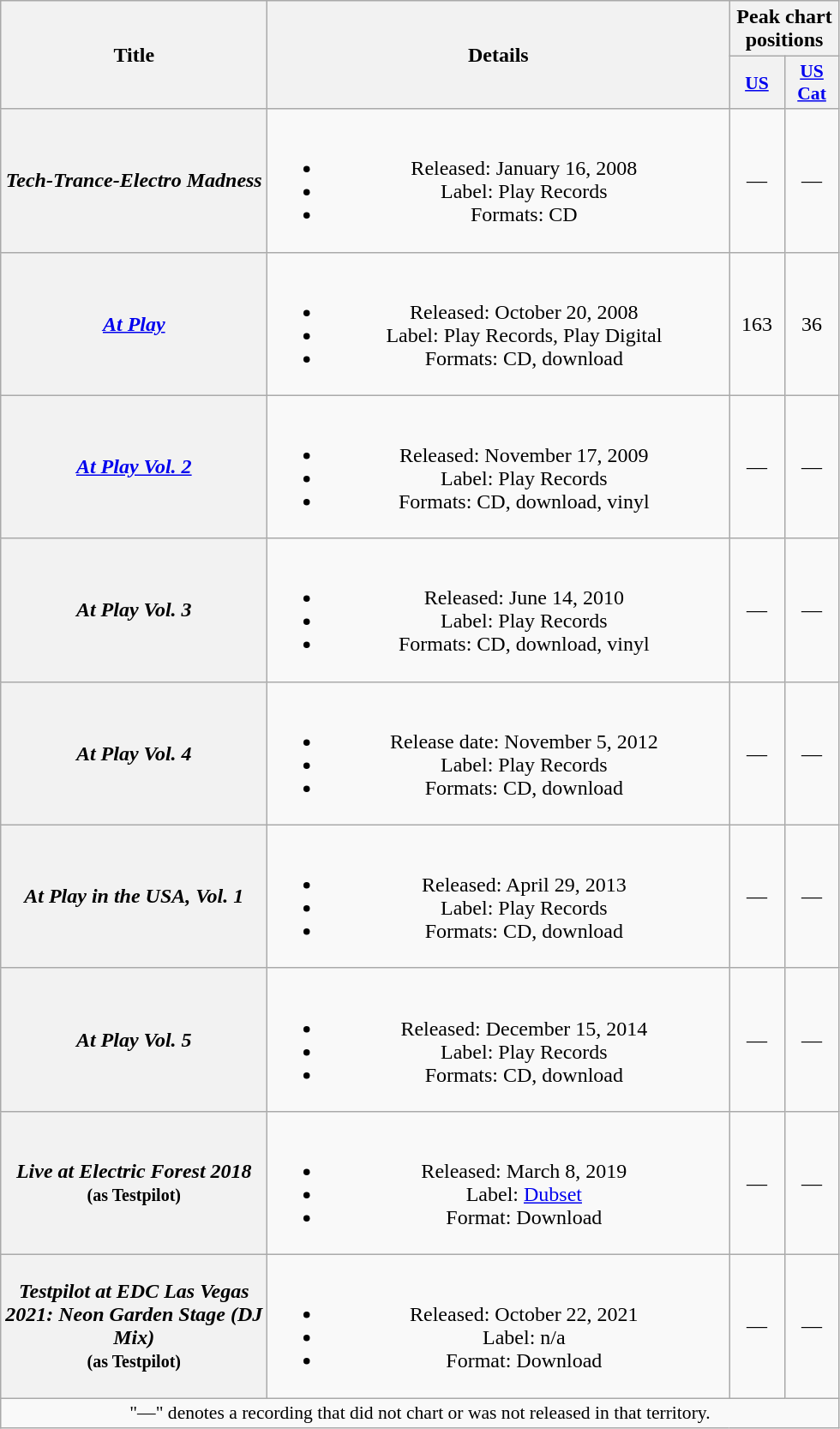<table class="wikitable plainrowheaders" style="text-align:center;">
<tr>
<th scope="col" rowspan="2" style="width:12.5em;">Title</th>
<th scope="col" rowspan="2" style="width:22em;">Details</th>
<th scope="col" colspan="2">Peak chart positions</th>
</tr>
<tr>
<th scope="col" style="width:2.5em;font-size:90%;"><a href='#'>US</a><br></th>
<th scope="col" style="width:2.5em;font-size:90%;"><a href='#'>US<br>Cat</a><br></th>
</tr>
<tr>
<th scope="row"><em>Tech-Trance-Electro Madness</em><br></th>
<td><br><ul><li>Released: January 16, 2008</li><li>Label: Play Records</li><li>Formats: CD</li></ul></td>
<td>—</td>
<td>—</td>
</tr>
<tr>
<th scope="row"><em><a href='#'>At Play</a></em></th>
<td><br><ul><li>Released: October 20, 2008</li><li>Label: Play Records, Play Digital</li><li>Formats: CD, download</li></ul></td>
<td>163</td>
<td>36</td>
</tr>
<tr>
<th scope="row"><em><a href='#'>At Play Vol. 2</a></em></th>
<td><br><ul><li>Released: November 17, 2009</li><li>Label: Play Records</li><li>Formats: CD, download, vinyl</li></ul></td>
<td>—</td>
<td>—</td>
</tr>
<tr>
<th scope="row"><em>At Play Vol. 3</em></th>
<td><br><ul><li>Released: June 14, 2010</li><li>Label: Play Records</li><li>Formats: CD, download, vinyl</li></ul></td>
<td>—</td>
<td>—</td>
</tr>
<tr>
<th scope="row"><em>At Play Vol. 4</em></th>
<td><br><ul><li>Release date: November 5, 2012</li><li>Label: Play Records</li><li>Formats: CD, download</li></ul></td>
<td>—</td>
<td>—</td>
</tr>
<tr>
<th scope="row"><em>At Play in the USA, Vol. 1</em></th>
<td><br><ul><li>Released: April 29, 2013</li><li>Label: Play Records</li><li>Formats: CD, download</li></ul></td>
<td>—</td>
<td>—</td>
</tr>
<tr>
<th scope="row"><em>At Play Vol. 5</em></th>
<td><br><ul><li>Released: December 15, 2014</li><li>Label: Play Records</li><li>Formats: CD, download</li></ul></td>
<td>—</td>
<td>—</td>
</tr>
<tr>
<th scope="row"><em>Live at Electric Forest 2018</em> <br><small>(as Testpilot)</small></th>
<td><br><ul><li>Released: March 8, 2019</li><li>Label: <a href='#'>Dubset</a></li><li>Format: Download</li></ul></td>
<td>―</td>
<td>―</td>
</tr>
<tr>
<th scope="row"><em>Testpilot at EDC Las Vegas 2021: Neon Garden Stage (DJ Mix)</em> <br><small>(as Testpilot)</small></th>
<td><br><ul><li>Released: October 22, 2021</li><li>Label: n/a</li><li>Format: Download</li></ul></td>
<td>―</td>
<td>―</td>
</tr>
<tr>
<td colspan="12" style="font-size:90%">"—" denotes a recording that did not chart or was not released in that territory.</td>
</tr>
</table>
